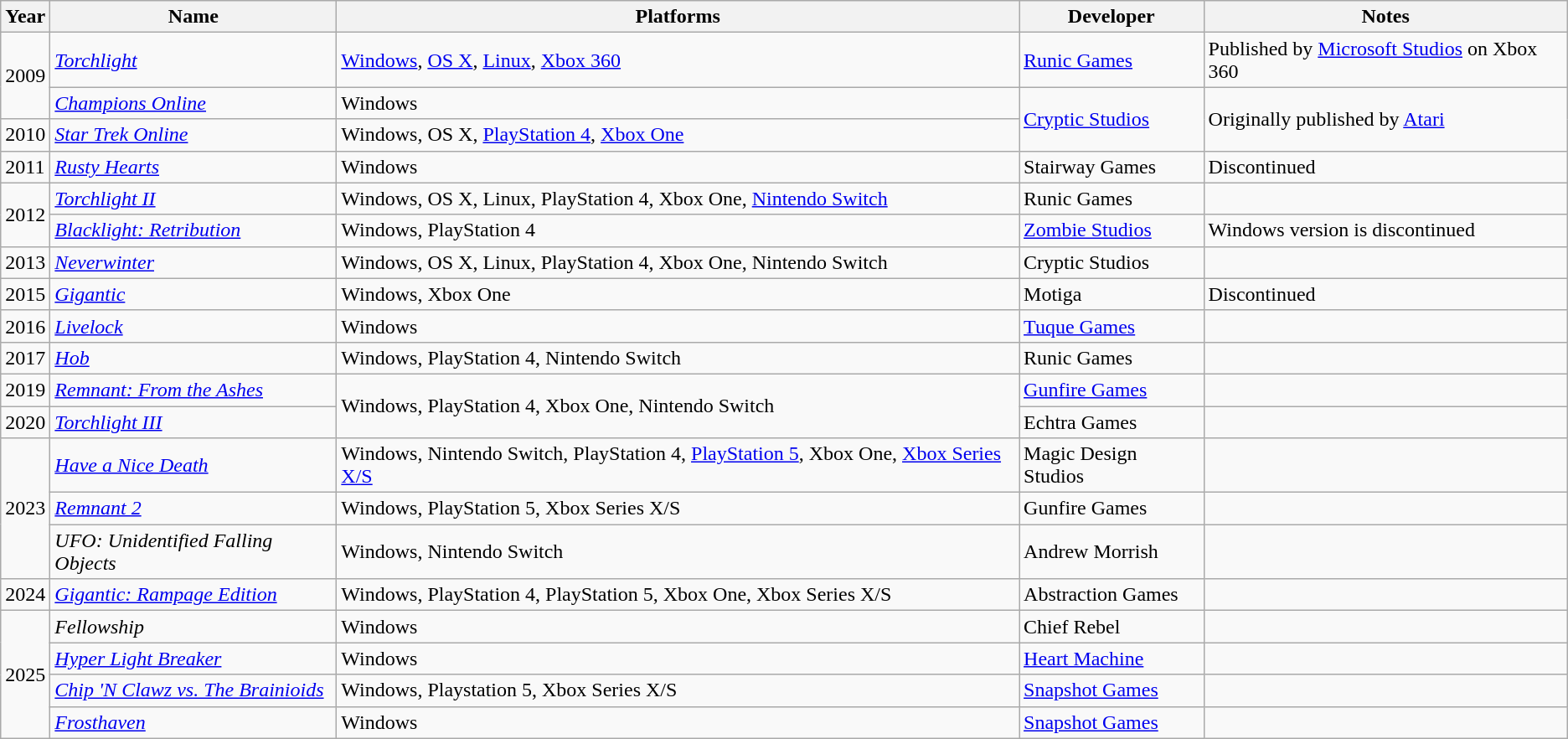<table class="wikitable">
<tr>
<th>Year</th>
<th>Name</th>
<th>Platforms</th>
<th>Developer</th>
<th>Notes</th>
</tr>
<tr>
<td rowspan="2">2009</td>
<td><em><a href='#'>Torchlight</a></em></td>
<td><a href='#'>Windows</a>, <a href='#'>OS X</a>, <a href='#'>Linux</a>, <a href='#'>Xbox 360</a></td>
<td><a href='#'>Runic Games</a></td>
<td>Published by <a href='#'>Microsoft Studios</a> on Xbox 360</td>
</tr>
<tr>
<td><em><a href='#'>Champions Online</a></em></td>
<td>Windows</td>
<td rowspan="2"><a href='#'>Cryptic Studios</a></td>
<td rowspan="2">Originally published by <a href='#'>Atari</a></td>
</tr>
<tr>
<td>2010</td>
<td><em><a href='#'>Star Trek Online</a></em></td>
<td>Windows, OS X, <a href='#'>PlayStation 4</a>, <a href='#'>Xbox One</a></td>
</tr>
<tr>
<td>2011</td>
<td><em><a href='#'>Rusty Hearts</a></em></td>
<td>Windows</td>
<td>Stairway Games</td>
<td>Discontinued</td>
</tr>
<tr>
<td rowspan="2">2012</td>
<td><em><a href='#'>Torchlight II</a></em></td>
<td>Windows, OS X, Linux, PlayStation 4, Xbox One, <a href='#'>Nintendo Switch</a></td>
<td>Runic Games</td>
<td></td>
</tr>
<tr>
<td><em><a href='#'>Blacklight: Retribution</a></em></td>
<td>Windows, PlayStation 4</td>
<td><a href='#'>Zombie Studios</a></td>
<td>Windows version is discontinued</td>
</tr>
<tr>
<td>2013</td>
<td><a href='#'><em>Neverwinter</em></a></td>
<td>Windows, OS X, Linux, PlayStation 4, Xbox One, Nintendo Switch</td>
<td>Cryptic Studios</td>
<td></td>
</tr>
<tr>
<td>2015</td>
<td><a href='#'><em>Gigantic</em></a></td>
<td>Windows, Xbox One</td>
<td>Motiga</td>
<td>Discontinued</td>
</tr>
<tr>
<td>2016</td>
<td><em><a href='#'>Livelock</a></em></td>
<td>Windows</td>
<td><a href='#'>Tuque Games</a></td>
<td></td>
</tr>
<tr>
<td>2017</td>
<td><em><a href='#'>Hob</a></em></td>
<td>Windows, PlayStation 4, Nintendo Switch</td>
<td>Runic Games</td>
<td></td>
</tr>
<tr>
<td>2019</td>
<td><em><a href='#'>Remnant: From the Ashes</a></em></td>
<td rowspan="2">Windows, PlayStation 4, Xbox One, Nintendo Switch</td>
<td><a href='#'>Gunfire Games</a></td>
<td></td>
</tr>
<tr>
<td>2020</td>
<td><em><a href='#'>Torchlight III</a></em></td>
<td>Echtra Games</td>
<td></td>
</tr>
<tr>
<td rowspan="3">2023</td>
<td><em><a href='#'>Have a Nice Death</a></em></td>
<td>Windows, Nintendo Switch, PlayStation 4, <a href='#'>PlayStation 5</a>, Xbox One, <a href='#'>Xbox Series X/S</a></td>
<td>Magic Design Studios</td>
<td></td>
</tr>
<tr>
<td><em><a href='#'>Remnant 2</a></em></td>
<td>Windows, PlayStation 5, Xbox Series X/S</td>
<td>Gunfire Games</td>
<td></td>
</tr>
<tr>
<td><em>UFO: Unidentified Falling Objects</em></td>
<td>Windows, Nintendo Switch</td>
<td>Andrew Morrish</td>
<td></td>
</tr>
<tr>
<td rowspan="1">2024</td>
<td><em><a href='#'>Gigantic: Rampage Edition</a></em></td>
<td>Windows, PlayStation 4, PlayStation 5, Xbox One, Xbox Series X/S</td>
<td>Abstraction Games</td>
<td></td>
</tr>
<tr>
<td rowspan="4">2025</td>
<td><em>Fellowship</em></td>
<td>Windows</td>
<td>Chief Rebel</td>
<td></td>
</tr>
<tr>
<td><em><a href='#'>Hyper Light Breaker</a></em></td>
<td>Windows</td>
<td><a href='#'>Heart Machine</a></td>
<td></td>
</tr>
<tr>
<td><em><a href='#'>Chip 'N Clawz vs. The Brainioids</a></em></td>
<td>Windows, Playstation 5, Xbox Series X/S</td>
<td><a href='#'>Snapshot Games</a></td>
<td></td>
</tr>
<tr>
<td><em><a href='#'>Frosthaven</a></em></td>
<td>Windows</td>
<td><a href='#'>Snapshot Games</a></td>
<td></td>
</tr>
</table>
